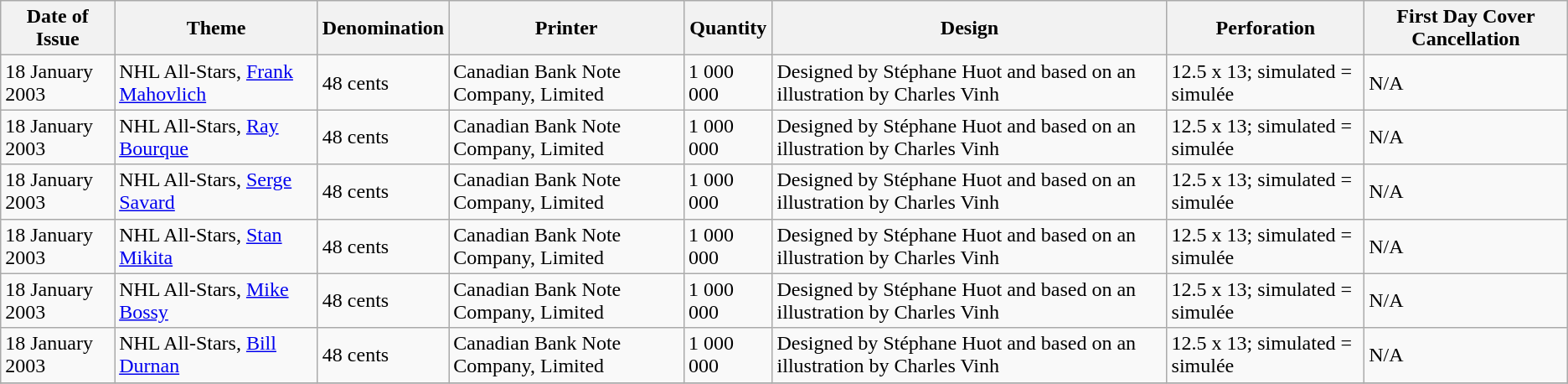<table class="wikitable sortable">
<tr>
<th>Date of Issue</th>
<th>Theme</th>
<th>Denomination</th>
<th>Printer</th>
<th>Quantity</th>
<th>Design</th>
<th>Perforation</th>
<th>First Day Cover Cancellation</th>
</tr>
<tr>
<td>18 January 2003</td>
<td>NHL All-Stars, <a href='#'>Frank Mahovlich</a></td>
<td>48 cents</td>
<td>Canadian Bank Note Company, Limited</td>
<td>1 000 000</td>
<td>Designed by Stéphane Huot and based on an illustration by Charles Vinh</td>
<td>12.5 x 13; simulated = simulée</td>
<td>N/A</td>
</tr>
<tr>
<td>18 January 2003</td>
<td>NHL All-Stars, <a href='#'>Ray Bourque</a></td>
<td>48 cents</td>
<td>Canadian Bank Note Company, Limited</td>
<td>1 000 000</td>
<td>Designed by Stéphane Huot and based on an illustration by Charles Vinh</td>
<td>12.5 x 13; simulated = simulée</td>
<td>N/A</td>
</tr>
<tr>
<td>18 January 2003</td>
<td>NHL All-Stars, <a href='#'>Serge Savard</a></td>
<td>48 cents</td>
<td>Canadian Bank Note Company, Limited</td>
<td>1 000 000</td>
<td>Designed by Stéphane Huot and based on an illustration by Charles Vinh</td>
<td>12.5 x 13; simulated = simulée</td>
<td>N/A</td>
</tr>
<tr>
<td>18 January 2003</td>
<td>NHL All-Stars, <a href='#'>Stan Mikita</a></td>
<td>48 cents</td>
<td>Canadian Bank Note Company, Limited</td>
<td>1 000 000</td>
<td>Designed by Stéphane Huot and based on an illustration by Charles Vinh</td>
<td>12.5 x 13; simulated = simulée</td>
<td>N/A</td>
</tr>
<tr>
<td>18 January 2003</td>
<td>NHL All-Stars, <a href='#'>Mike Bossy</a></td>
<td>48 cents</td>
<td>Canadian Bank Note Company, Limited</td>
<td>1 000 000</td>
<td>Designed by Stéphane Huot and based on an illustration by Charles Vinh</td>
<td>12.5 x 13; simulated = simulée</td>
<td>N/A</td>
</tr>
<tr>
<td>18 January 2003</td>
<td>NHL All-Stars, <a href='#'>Bill Durnan</a></td>
<td>48 cents</td>
<td>Canadian Bank Note Company, Limited</td>
<td>1 000 000</td>
<td>Designed by Stéphane Huot and based on an illustration by Charles Vinh</td>
<td>12.5 x 13; simulated = simulée</td>
<td>N/A</td>
</tr>
<tr>
</tr>
</table>
